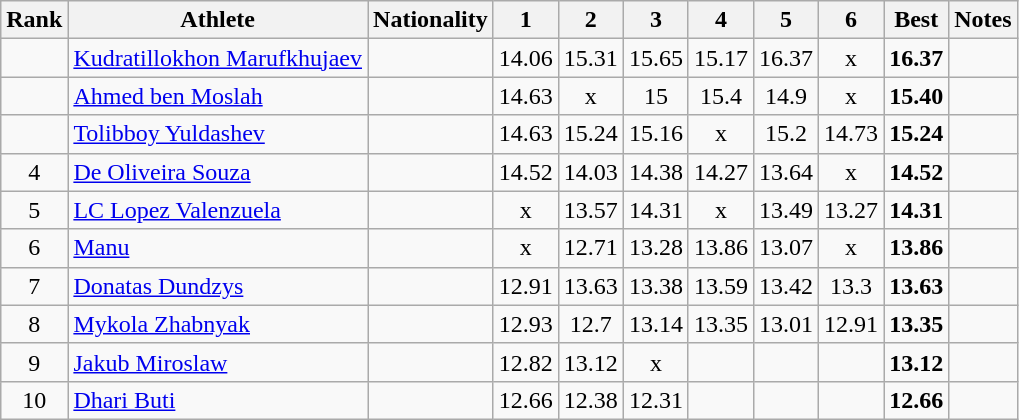<table class="wikitable sortable" style="text-align:center">
<tr>
<th>Rank</th>
<th>Athlete</th>
<th>Nationality</th>
<th>1</th>
<th>2</th>
<th>3</th>
<th>4</th>
<th>5</th>
<th>6</th>
<th>Best</th>
<th>Notes</th>
</tr>
<tr>
<td></td>
<td align="left"><a href='#'>Kudratillokhon Marufkhujaev</a></td>
<td align=left></td>
<td>14.06</td>
<td>15.31</td>
<td>15.65</td>
<td>15.17</td>
<td>16.37</td>
<td>x</td>
<td><strong>16.37</strong></td>
<td></td>
</tr>
<tr>
<td></td>
<td align=left><a href='#'>Ahmed  ben Moslah</a></td>
<td align=left></td>
<td>14.63</td>
<td>x</td>
<td>15</td>
<td>15.4</td>
<td>14.9</td>
<td>x</td>
<td><strong>15.40</strong></td>
<td></td>
</tr>
<tr>
<td></td>
<td align=left><a href='#'>Tolibboy Yuldashev</a></td>
<td align=left></td>
<td>14.63</td>
<td>15.24</td>
<td>15.16</td>
<td>x</td>
<td>15.2</td>
<td>14.73</td>
<td><strong>15.24</strong></td>
<td></td>
</tr>
<tr>
<td>4</td>
<td align=left><a href='#'>De Oliveira Souza</a></td>
<td align=left></td>
<td>14.52</td>
<td>14.03</td>
<td>14.38</td>
<td>14.27</td>
<td>13.64</td>
<td>x</td>
<td><strong>14.52</strong></td>
<td></td>
</tr>
<tr>
<td>5</td>
<td align=left><a href='#'>LC Lopez Valenzuela</a></td>
<td align="left"></td>
<td>x</td>
<td>13.57</td>
<td>14.31</td>
<td>x</td>
<td>13.49</td>
<td>13.27</td>
<td><strong>14.31</strong></td>
<td></td>
</tr>
<tr>
<td>6</td>
<td align=left><a href='#'>Manu</a></td>
<td align=left></td>
<td>x</td>
<td>12.71</td>
<td>13.28</td>
<td>13.86</td>
<td>13.07</td>
<td>x</td>
<td><strong>13.86</strong></td>
<td></td>
</tr>
<tr>
<td>7</td>
<td align=left><a href='#'>Donatas Dundzys</a></td>
<td align=left></td>
<td>12.91</td>
<td>13.63</td>
<td>13.38</td>
<td>13.59</td>
<td>13.42</td>
<td>13.3</td>
<td><strong>13.63</strong></td>
<td></td>
</tr>
<tr>
<td>8</td>
<td align=left><a href='#'>Mykola Zhabnyak</a></td>
<td align=left></td>
<td>12.93</td>
<td>12.7</td>
<td>13.14</td>
<td>13.35</td>
<td>13.01</td>
<td>12.91</td>
<td><strong>13.35</strong></td>
<td></td>
</tr>
<tr>
<td>9</td>
<td align=left><a href='#'>Jakub Miroslaw</a></td>
<td align=left></td>
<td>12.82</td>
<td>13.12</td>
<td>x</td>
<td></td>
<td></td>
<td></td>
<td><strong>13.12</strong></td>
<td></td>
</tr>
<tr>
<td>10</td>
<td align=left><a href='#'>Dhari Buti</a></td>
<td align=left></td>
<td>12.66</td>
<td>12.38</td>
<td>12.31</td>
<td></td>
<td></td>
<td></td>
<td><strong>12.66</strong></td>
<td></td>
</tr>
</table>
